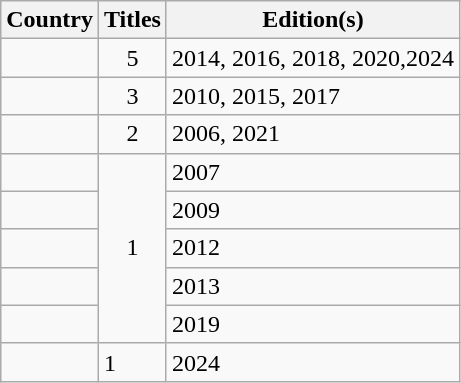<table class="wikitable sortable">
<tr>
<th>Country</th>
<th>Titles</th>
<th>Edition(s)</th>
</tr>
<tr>
<td></td>
<td style="text-align:center;">5</td>
<td>2014, 2016, 2018, 2020,2024</td>
</tr>
<tr>
<td></td>
<td style="text-align:center;">3</td>
<td>2010, 2015, 2017</td>
</tr>
<tr>
<td></td>
<td style="text-align:center;">2</td>
<td>2006, 2021</td>
</tr>
<tr>
<td></td>
<td rowspan="5" style="text-align:center;">1</td>
<td>2007</td>
</tr>
<tr>
<td></td>
<td>2009</td>
</tr>
<tr>
<td></td>
<td>2012</td>
</tr>
<tr>
<td></td>
<td>2013</td>
</tr>
<tr>
<td></td>
<td>2019</td>
</tr>
<tr>
<td></td>
<td 2024>1</td>
<td>2024</td>
</tr>
</table>
